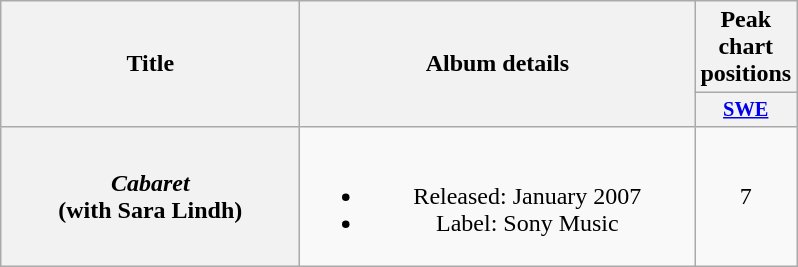<table class="wikitable plainrowheaders" style="text-align:center;" border="1">
<tr>
<th scope="col" rowspan="2" style="width:12em;">Title</th>
<th scope="col" rowspan="2" style="width:16em;">Album details</th>
<th scope="col" colspan="1">Peak chart<br>positions</th>
</tr>
<tr>
<th scope="col" style="width:3em; font-size:85%"><a href='#'>SWE</a><br></th>
</tr>
<tr>
<th scope="row"><em>Cabaret</em>  <br> (with Sara Lindh)</th>
<td><br><ul><li>Released: January 2007</li><li>Label: Sony Music</li></ul></td>
<td>7</td>
</tr>
</table>
